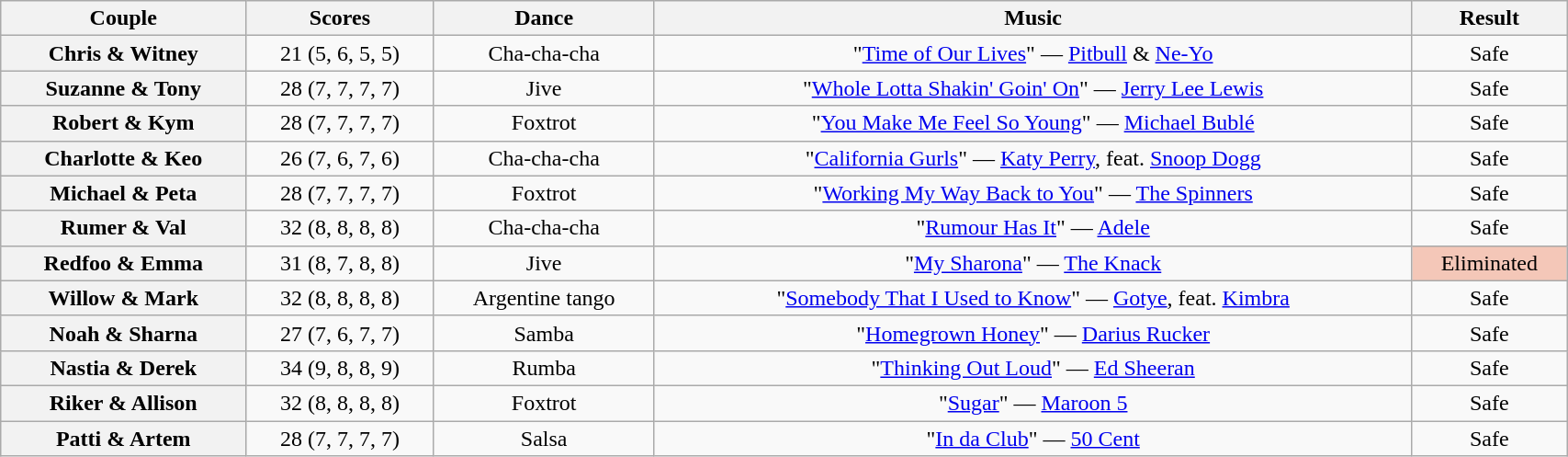<table class="wikitable sortable" style="text-align:center; width:90%">
<tr>
<th scope="col">Couple</th>
<th scope="col">Scores</th>
<th scope="col" class="unsortable">Dance</th>
<th scope="col" class="unsortable">Music</th>
<th scope="col" class="unsortable">Result</th>
</tr>
<tr>
<th scope="row">Chris & Witney</th>
<td>21 (5, 6, 5, 5)</td>
<td>Cha-cha-cha</td>
<td>"<a href='#'>Time of Our Lives</a>" ― <a href='#'>Pitbull</a> & <a href='#'>Ne-Yo</a></td>
<td>Safe</td>
</tr>
<tr>
<th scope="row">Suzanne & Tony</th>
<td>28 (7, 7, 7, 7)</td>
<td>Jive</td>
<td>"<a href='#'>Whole Lotta Shakin' Goin' On</a>" ― <a href='#'>Jerry Lee Lewis</a></td>
<td>Safe</td>
</tr>
<tr>
<th scope="row">Robert & Kym</th>
<td>28 (7, 7, 7, 7)</td>
<td>Foxtrot</td>
<td>"<a href='#'>You Make Me Feel So Young</a>" — <a href='#'>Michael Bublé</a></td>
<td>Safe</td>
</tr>
<tr>
<th scope="row">Charlotte & Keo</th>
<td>26 (7, 6, 7, 6)</td>
<td>Cha-cha-cha</td>
<td>"<a href='#'>California Gurls</a>" — <a href='#'>Katy Perry</a>, feat. <a href='#'>Snoop Dogg</a></td>
<td>Safe</td>
</tr>
<tr>
<th scope="row">Michael & Peta</th>
<td>28 (7, 7, 7, 7)</td>
<td>Foxtrot</td>
<td>"<a href='#'>Working My Way Back to You</a>" — <a href='#'>The Spinners</a></td>
<td>Safe</td>
</tr>
<tr>
<th scope="row">Rumer & Val</th>
<td>32 (8, 8, 8, 8)</td>
<td>Cha-cha-cha</td>
<td>"<a href='#'>Rumour Has It</a>" — <a href='#'>Adele</a></td>
<td>Safe</td>
</tr>
<tr>
<th scope="row">Redfoo & Emma</th>
<td>31 (8, 7, 8, 8)</td>
<td>Jive</td>
<td>"<a href='#'>My Sharona</a>" — <a href='#'>The Knack</a></td>
<td bgcolor=f4c7b8>Eliminated</td>
</tr>
<tr>
<th scope="row">Willow & Mark</th>
<td>32 (8, 8, 8, 8)</td>
<td>Argentine tango</td>
<td>"<a href='#'>Somebody That I Used to Know</a>" — <a href='#'>Gotye</a>, feat. <a href='#'>Kimbra</a></td>
<td>Safe</td>
</tr>
<tr>
<th scope="row">Noah & Sharna</th>
<td>27 (7, 6, 7, 7)</td>
<td>Samba</td>
<td>"<a href='#'>Homegrown Honey</a>" — <a href='#'>Darius Rucker</a></td>
<td>Safe</td>
</tr>
<tr>
<th scope="row">Nastia & Derek</th>
<td>34 (9, 8, 8, 9)</td>
<td>Rumba</td>
<td>"<a href='#'>Thinking Out Loud</a>" — <a href='#'>Ed Sheeran</a></td>
<td>Safe</td>
</tr>
<tr>
<th scope="row">Riker & Allison</th>
<td>32 (8, 8, 8, 8)</td>
<td>Foxtrot</td>
<td>"<a href='#'>Sugar</a>" — <a href='#'>Maroon 5</a></td>
<td>Safe</td>
</tr>
<tr>
<th scope="row">Patti & Artem</th>
<td>28 (7, 7, 7, 7)</td>
<td>Salsa</td>
<td>"<a href='#'>In da Club</a>" — <a href='#'>50 Cent</a></td>
<td>Safe</td>
</tr>
</table>
